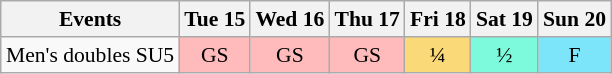<table class="wikitable" style="margin:0.5em auto; font-size:90%; text-align:center">
<tr>
<th>Events</th>
<th>Tue 15</th>
<th>Wed 16</th>
<th>Thu 17</th>
<th>Fri 18</th>
<th>Sat 19</th>
<th>Sun 20</th>
</tr>
<tr>
<td align="left">Men's doubles SU5</td>
<td bgcolor="#FFBBBB">GS</td>
<td bgcolor="#FFBBBB">GS</td>
<td bgcolor="#FFBBBB">GS</td>
<td bgcolor="#FAD978">¼</td>
<td bgcolor="#7DFADB">½</td>
<td bgcolor="#7DE5FA">F</td>
</tr>
</table>
